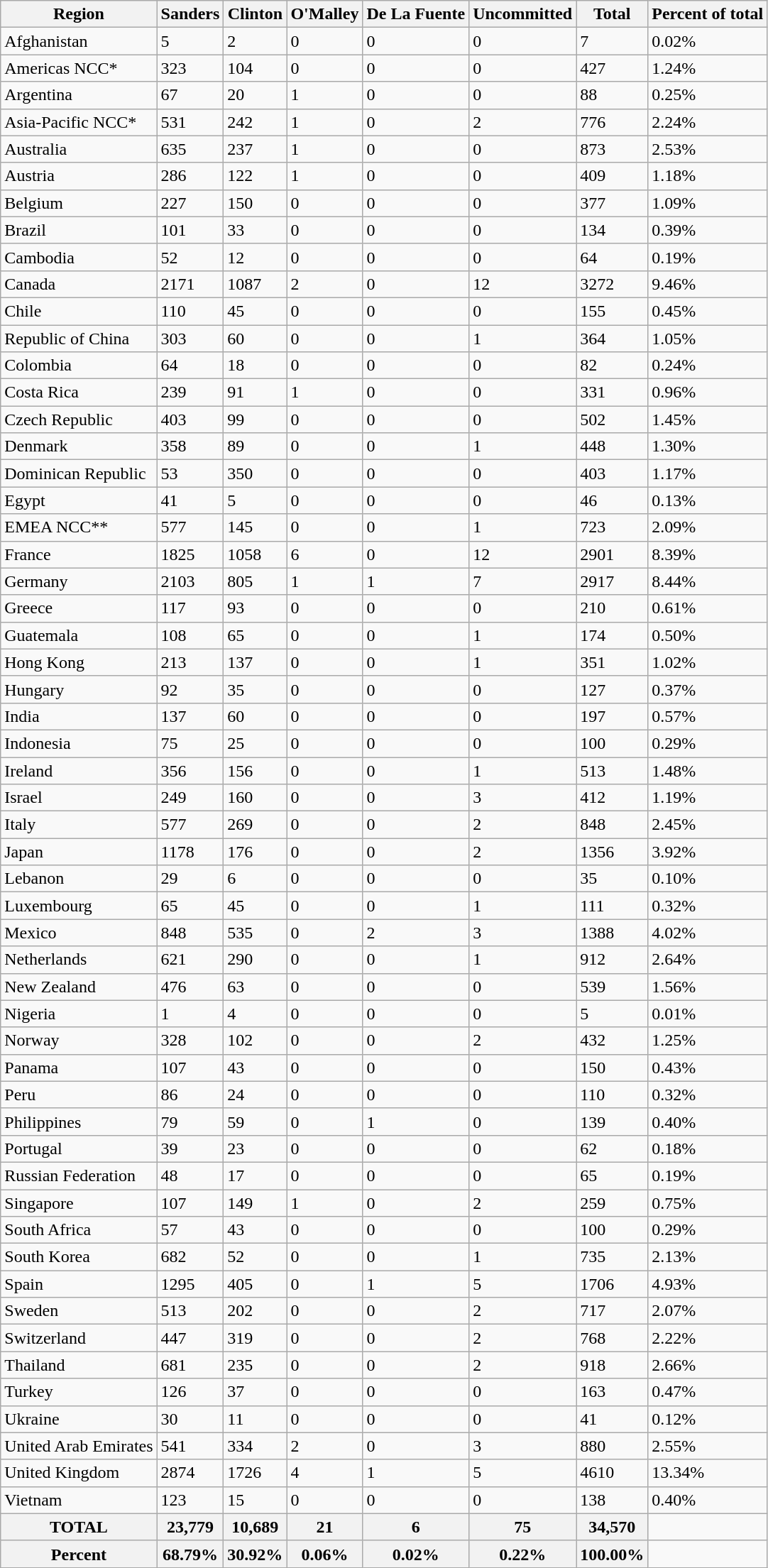<table class="wikitable sortable">
<tr>
<th>Region</th>
<th>Sanders</th>
<th>Clinton</th>
<th>O'Malley</th>
<th>De La Fuente</th>
<th>Uncommitted</th>
<th>Total</th>
<th>Percent of total</th>
</tr>
<tr>
<td>Afghanistan</td>
<td>5</td>
<td>2</td>
<td>0</td>
<td>0</td>
<td>0</td>
<td>7</td>
<td>0.02%</td>
</tr>
<tr>
<td>Americas NCC*</td>
<td>323</td>
<td>104</td>
<td>0</td>
<td>0</td>
<td>0</td>
<td>427</td>
<td>1.24%</td>
</tr>
<tr>
<td>Argentina</td>
<td>67</td>
<td>20</td>
<td>1</td>
<td>0</td>
<td>0</td>
<td>88</td>
<td>0.25%</td>
</tr>
<tr>
<td>Asia-Pacific NCC*</td>
<td>531</td>
<td>242</td>
<td>1</td>
<td>0</td>
<td>2</td>
<td>776</td>
<td>2.24%</td>
</tr>
<tr>
<td>Australia</td>
<td>635</td>
<td>237</td>
<td>1</td>
<td>0</td>
<td>0</td>
<td>873</td>
<td>2.53%</td>
</tr>
<tr>
<td>Austria</td>
<td>286</td>
<td>122</td>
<td>1</td>
<td>0</td>
<td>0</td>
<td>409</td>
<td>1.18%</td>
</tr>
<tr>
<td>Belgium</td>
<td>227</td>
<td>150</td>
<td>0</td>
<td>0</td>
<td>0</td>
<td>377</td>
<td>1.09%</td>
</tr>
<tr>
<td>Brazil</td>
<td>101</td>
<td>33</td>
<td>0</td>
<td>0</td>
<td>0</td>
<td>134</td>
<td>0.39%</td>
</tr>
<tr>
<td>Cambodia</td>
<td>52</td>
<td>12</td>
<td>0</td>
<td>0</td>
<td>0</td>
<td>64</td>
<td>0.19%</td>
</tr>
<tr>
<td>Canada</td>
<td>2171</td>
<td>1087</td>
<td>2</td>
<td>0</td>
<td>12</td>
<td>3272</td>
<td>9.46%</td>
</tr>
<tr>
<td>Chile</td>
<td>110</td>
<td>45</td>
<td>0</td>
<td>0</td>
<td>0</td>
<td>155</td>
<td>0.45%</td>
</tr>
<tr>
<td>Republic of China</td>
<td>303</td>
<td>60</td>
<td>0</td>
<td>0</td>
<td>1</td>
<td>364</td>
<td>1.05%</td>
</tr>
<tr>
<td>Colombia</td>
<td>64</td>
<td>18</td>
<td>0</td>
<td>0</td>
<td>0</td>
<td>82</td>
<td>0.24%</td>
</tr>
<tr>
<td>Costa Rica</td>
<td>239</td>
<td>91</td>
<td>1</td>
<td>0</td>
<td>0</td>
<td>331</td>
<td>0.96%</td>
</tr>
<tr>
<td>Czech Republic</td>
<td>403</td>
<td>99</td>
<td>0</td>
<td>0</td>
<td>0</td>
<td>502</td>
<td>1.45%</td>
</tr>
<tr>
<td>Denmark</td>
<td>358</td>
<td>89</td>
<td>0</td>
<td>0</td>
<td>1</td>
<td>448</td>
<td>1.30%</td>
</tr>
<tr>
<td>Dominican Republic</td>
<td>53</td>
<td>350</td>
<td>0</td>
<td>0</td>
<td>0</td>
<td>403</td>
<td>1.17%</td>
</tr>
<tr>
<td>Egypt</td>
<td>41</td>
<td>5</td>
<td>0</td>
<td>0</td>
<td>0</td>
<td>46</td>
<td>0.13%</td>
</tr>
<tr>
<td>EMEA NCC**</td>
<td>577</td>
<td>145</td>
<td>0</td>
<td>0</td>
<td>1</td>
<td>723</td>
<td>2.09%</td>
</tr>
<tr>
<td>France</td>
<td>1825</td>
<td>1058</td>
<td>6</td>
<td>0</td>
<td>12</td>
<td>2901</td>
<td>8.39%</td>
</tr>
<tr>
<td>Germany</td>
<td>2103</td>
<td>805</td>
<td>1</td>
<td>1</td>
<td>7</td>
<td>2917</td>
<td>8.44%</td>
</tr>
<tr>
<td>Greece</td>
<td>117</td>
<td>93</td>
<td>0</td>
<td>0</td>
<td>0</td>
<td>210</td>
<td>0.61%</td>
</tr>
<tr>
<td>Guatemala</td>
<td>108</td>
<td>65</td>
<td>0</td>
<td>0</td>
<td>1</td>
<td>174</td>
<td>0.50%</td>
</tr>
<tr>
<td>Hong Kong</td>
<td>213</td>
<td>137</td>
<td>0</td>
<td>0</td>
<td>1</td>
<td>351</td>
<td>1.02%</td>
</tr>
<tr>
<td>Hungary</td>
<td>92</td>
<td>35</td>
<td>0</td>
<td>0</td>
<td>0</td>
<td>127</td>
<td>0.37%</td>
</tr>
<tr>
<td>India</td>
<td>137</td>
<td>60</td>
<td>0</td>
<td>0</td>
<td>0</td>
<td>197</td>
<td>0.57%</td>
</tr>
<tr>
<td>Indonesia</td>
<td>75</td>
<td>25</td>
<td>0</td>
<td>0</td>
<td>0</td>
<td>100</td>
<td>0.29%</td>
</tr>
<tr>
<td>Ireland</td>
<td>356</td>
<td>156</td>
<td>0</td>
<td>0</td>
<td>1</td>
<td>513</td>
<td>1.48%</td>
</tr>
<tr>
<td>Israel</td>
<td>249</td>
<td>160</td>
<td>0</td>
<td>0</td>
<td>3</td>
<td>412</td>
<td>1.19%</td>
</tr>
<tr>
<td>Italy</td>
<td>577</td>
<td>269</td>
<td>0</td>
<td>0</td>
<td>2</td>
<td>848</td>
<td>2.45%</td>
</tr>
<tr>
<td>Japan</td>
<td>1178</td>
<td>176</td>
<td>0</td>
<td>0</td>
<td>2</td>
<td>1356</td>
<td>3.92%</td>
</tr>
<tr>
<td>Lebanon</td>
<td>29</td>
<td>6</td>
<td>0</td>
<td>0</td>
<td>0</td>
<td>35</td>
<td>0.10%</td>
</tr>
<tr>
<td>Luxembourg</td>
<td>65</td>
<td>45</td>
<td>0</td>
<td>0</td>
<td>1</td>
<td>111</td>
<td>0.32%</td>
</tr>
<tr>
<td>Mexico</td>
<td>848</td>
<td>535</td>
<td>0</td>
<td>2</td>
<td>3</td>
<td>1388</td>
<td>4.02%</td>
</tr>
<tr>
<td>Netherlands</td>
<td>621</td>
<td>290</td>
<td>0</td>
<td>0</td>
<td>1</td>
<td>912</td>
<td>2.64%</td>
</tr>
<tr>
<td>New Zealand</td>
<td>476</td>
<td>63</td>
<td>0</td>
<td>0</td>
<td>0</td>
<td>539</td>
<td>1.56%</td>
</tr>
<tr>
<td>Nigeria</td>
<td>1</td>
<td>4</td>
<td>0</td>
<td>0</td>
<td>0</td>
<td>5</td>
<td>0.01%</td>
</tr>
<tr>
<td>Norway</td>
<td>328</td>
<td>102</td>
<td>0</td>
<td>0</td>
<td>2</td>
<td>432</td>
<td>1.25%</td>
</tr>
<tr>
<td>Panama</td>
<td>107</td>
<td>43</td>
<td>0</td>
<td>0</td>
<td>0</td>
<td>150</td>
<td>0.43%</td>
</tr>
<tr>
<td>Peru</td>
<td>86</td>
<td>24</td>
<td>0</td>
<td>0</td>
<td>0</td>
<td>110</td>
<td>0.32%</td>
</tr>
<tr>
<td>Philippines</td>
<td>79</td>
<td>59</td>
<td>0</td>
<td>1</td>
<td>0</td>
<td>139</td>
<td>0.40%</td>
</tr>
<tr>
<td>Portugal</td>
<td>39</td>
<td>23</td>
<td>0</td>
<td>0</td>
<td>0</td>
<td>62</td>
<td>0.18%</td>
</tr>
<tr>
<td>Russian Federation</td>
<td>48</td>
<td>17</td>
<td>0</td>
<td>0</td>
<td>0</td>
<td>65</td>
<td>0.19%</td>
</tr>
<tr>
<td>Singapore</td>
<td>107</td>
<td>149</td>
<td>1</td>
<td>0</td>
<td>2</td>
<td>259</td>
<td>0.75%</td>
</tr>
<tr>
<td>South Africa</td>
<td>57</td>
<td>43</td>
<td>0</td>
<td>0</td>
<td>0</td>
<td>100</td>
<td>0.29%</td>
</tr>
<tr>
<td>South Korea</td>
<td>682</td>
<td>52</td>
<td>0</td>
<td>0</td>
<td>1</td>
<td>735</td>
<td>2.13%</td>
</tr>
<tr>
<td>Spain</td>
<td>1295</td>
<td>405</td>
<td>0</td>
<td>1</td>
<td>5</td>
<td>1706</td>
<td>4.93%</td>
</tr>
<tr>
<td>Sweden</td>
<td>513</td>
<td>202</td>
<td>0</td>
<td>0</td>
<td>2</td>
<td>717</td>
<td>2.07%</td>
</tr>
<tr>
<td>Switzerland</td>
<td>447</td>
<td>319</td>
<td>0</td>
<td>0</td>
<td>2</td>
<td>768</td>
<td>2.22%</td>
</tr>
<tr>
<td>Thailand</td>
<td>681</td>
<td>235</td>
<td>0</td>
<td>0</td>
<td>2</td>
<td>918</td>
<td>2.66%</td>
</tr>
<tr>
<td>Turkey</td>
<td>126</td>
<td>37</td>
<td>0</td>
<td>0</td>
<td>0</td>
<td>163</td>
<td>0.47%</td>
</tr>
<tr>
<td>Ukraine</td>
<td>30</td>
<td>11</td>
<td>0</td>
<td>0</td>
<td>0</td>
<td>41</td>
<td>0.12%</td>
</tr>
<tr>
<td>United Arab Emirates</td>
<td>541</td>
<td>334</td>
<td>2</td>
<td>0</td>
<td>3</td>
<td>880</td>
<td>2.55%</td>
</tr>
<tr>
<td>United Kingdom</td>
<td>2874</td>
<td>1726</td>
<td>4</td>
<td>1</td>
<td>5</td>
<td>4610</td>
<td>13.34%</td>
</tr>
<tr>
<td>Vietnam</td>
<td>123</td>
<td>15</td>
<td>0</td>
<td>0</td>
<td>0</td>
<td>138</td>
<td>0.40%</td>
</tr>
<tr class="sortbottom">
<th>TOTAL</th>
<th>23,779</th>
<th>10,689</th>
<th>21</th>
<th>6</th>
<th>75</th>
<th>34,570</th>
<td></td>
</tr>
<tr class="sortbottom">
<th>Percent</th>
<th>68.79%</th>
<th>30.92%</th>
<th>0.06%</th>
<th>0.02%</th>
<th>0.22%</th>
<th>100.00%</th>
<td></td>
</tr>
</table>
